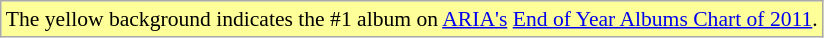<table class="wikitable" style="font-size:90%;">
<tr>
<td style="background-color:#FFFF99">The yellow background indicates the #1 album on <a href='#'>ARIA's</a> <a href='#'>End of Year Albums Chart of 2011</a>.</td>
</tr>
</table>
